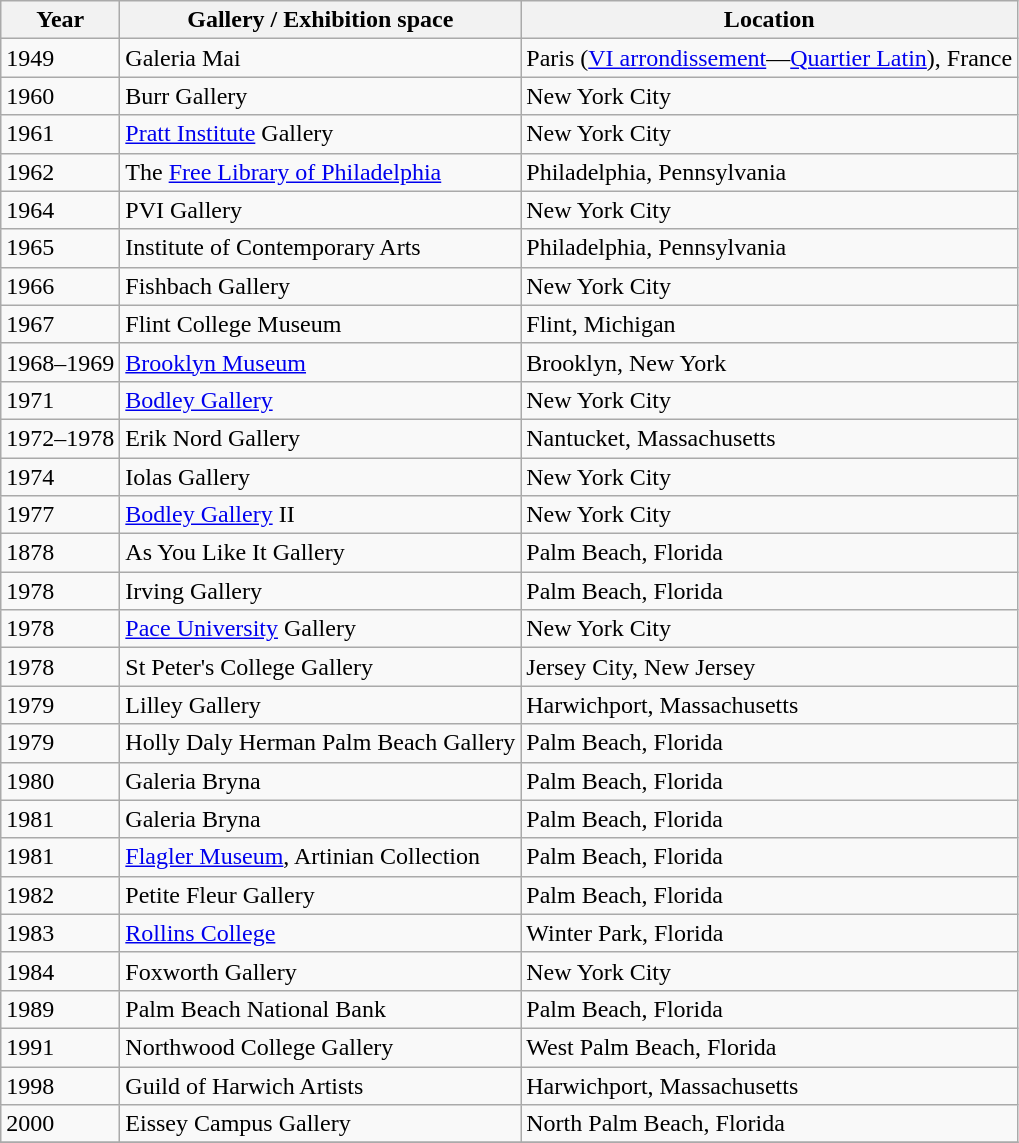<table class="wikitable">
<tr>
<th>Year</th>
<th>Gallery / Exhibition space</th>
<th>Location</th>
</tr>
<tr>
<td>1949</td>
<td>Galeria Mai</td>
<td>Paris (<a href='#'>VI arrondissement</a>—<a href='#'>Quartier Latin</a>), France</td>
</tr>
<tr>
<td>1960</td>
<td>Burr Gallery</td>
<td>New York City</td>
</tr>
<tr>
<td>1961</td>
<td><a href='#'>Pratt Institute</a> Gallery</td>
<td>New York City</td>
</tr>
<tr>
<td>1962</td>
<td>The <a href='#'>Free Library of Philadelphia</a></td>
<td>Philadelphia, Pennsylvania</td>
</tr>
<tr>
<td>1964</td>
<td>PVI Gallery</td>
<td>New York City</td>
</tr>
<tr>
<td>1965</td>
<td>Institute of Contemporary Arts</td>
<td>Philadelphia, Pennsylvania</td>
</tr>
<tr>
<td>1966</td>
<td>Fishbach Gallery</td>
<td>New York City</td>
</tr>
<tr>
<td>1967</td>
<td>Flint College Museum</td>
<td>Flint, Michigan</td>
</tr>
<tr>
<td>1968–1969</td>
<td><a href='#'>Brooklyn Museum</a></td>
<td>Brooklyn, New York</td>
</tr>
<tr>
<td>1971</td>
<td><a href='#'>Bodley Gallery</a></td>
<td>New York City</td>
</tr>
<tr>
<td>1972–1978</td>
<td>Erik Nord Gallery</td>
<td>Nantucket, Massachusetts</td>
</tr>
<tr>
<td>1974</td>
<td>Iolas Gallery</td>
<td>New York City</td>
</tr>
<tr>
<td>1977</td>
<td><a href='#'>Bodley Gallery</a> II</td>
<td>New York City</td>
</tr>
<tr>
<td>1878</td>
<td>As You Like It Gallery</td>
<td>Palm Beach, Florida</td>
</tr>
<tr>
<td>1978</td>
<td>Irving Gallery</td>
<td>Palm Beach, Florida</td>
</tr>
<tr>
<td>1978</td>
<td><a href='#'>Pace University</a> Gallery</td>
<td>New York City</td>
</tr>
<tr>
<td>1978</td>
<td>St Peter's College Gallery</td>
<td>Jersey City, New Jersey</td>
</tr>
<tr>
<td>1979</td>
<td>Lilley Gallery</td>
<td>Harwichport, Massachusetts</td>
</tr>
<tr>
<td>1979</td>
<td>Holly Daly Herman Palm Beach Gallery</td>
<td>Palm Beach, Florida</td>
</tr>
<tr>
<td>1980</td>
<td>Galeria Bryna</td>
<td>Palm Beach, Florida</td>
</tr>
<tr>
<td>1981</td>
<td>Galeria Bryna</td>
<td>Palm Beach, Florida</td>
</tr>
<tr>
<td>1981</td>
<td><a href='#'>Flagler Museum</a>, Artinian Collection</td>
<td>Palm Beach, Florida</td>
</tr>
<tr>
<td>1982</td>
<td>Petite Fleur Gallery</td>
<td>Palm Beach, Florida</td>
</tr>
<tr>
<td>1983</td>
<td><a href='#'>Rollins College</a></td>
<td>Winter Park, Florida</td>
</tr>
<tr>
<td>1984</td>
<td>Foxworth Gallery</td>
<td>New York City</td>
</tr>
<tr>
<td>1989</td>
<td>Palm Beach National Bank</td>
<td>Palm Beach, Florida</td>
</tr>
<tr>
<td>1991</td>
<td>Northwood College Gallery</td>
<td>West Palm Beach, Florida</td>
</tr>
<tr>
<td>1998</td>
<td>Guild of Harwich Artists</td>
<td>Harwichport, Massachusetts</td>
</tr>
<tr>
<td>2000</td>
<td>Eissey Campus Gallery</td>
<td>North Palm Beach, Florida</td>
</tr>
<tr>
</tr>
</table>
